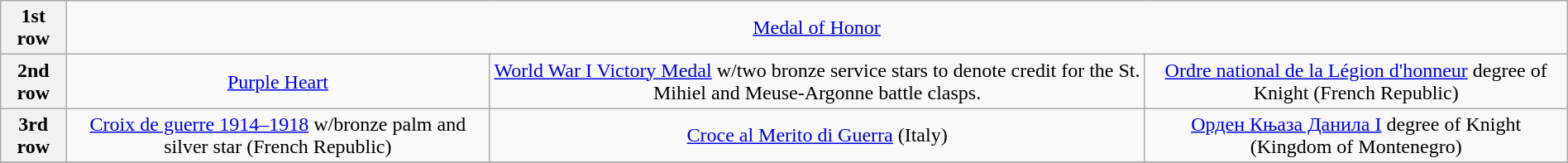<table class="wikitable" style="margin:1em auto; text-align:center;">
<tr>
<th>1st row</th>
<td colspan="7"><a href='#'>Medal of Honor</a></td>
</tr>
<tr>
<th>2nd row</th>
<td colspan="3"><a href='#'>Purple Heart</a></td>
<td colspan="3"><a href='#'>World War I Victory Medal</a> w/two bronze service stars to denote credit for the St. Mihiel and Meuse-Argonne battle clasps.</td>
<td colspan="3"><a href='#'>Ordre national de la Légion d'honneur</a> degree of Knight (French Republic)</td>
</tr>
<tr>
<th>3rd row</th>
<td colspan="3"><a href='#'>Croix de guerre 1914–1918</a> w/bronze palm and silver star (French Republic)</td>
<td colspan="3"><a href='#'>Croce al Merito di Guerra</a> (Italy)</td>
<td colspan="3"><a href='#'>Орден Књаза Данила I</a> degree of Knight (Kingdom of Montenegro)</td>
</tr>
<tr>
</tr>
</table>
